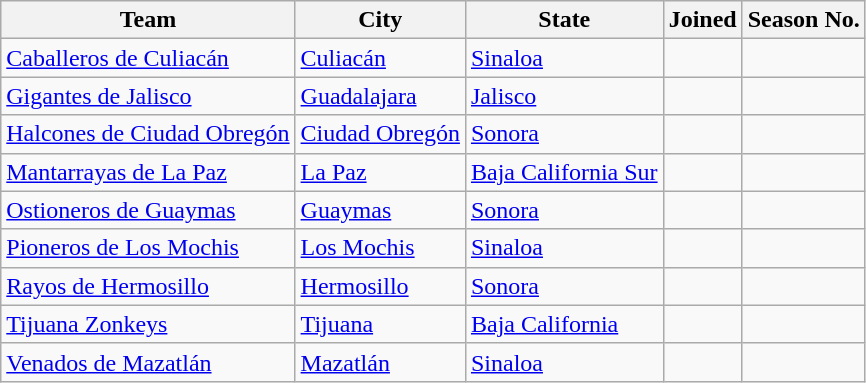<table class="wikitable sortable">
<tr>
<th>Team</th>
<th>City</th>
<th>State</th>
<th>Joined</th>
<th>Season No.</th>
</tr>
<tr>
<td><a href='#'>Caballeros de Culiacán</a></td>
<td><a href='#'>Culiacán</a></td>
<td><a href='#'>Sinaloa</a></td>
<td></td>
<td></td>
</tr>
<tr>
<td><a href='#'>Gigantes de Jalisco</a></td>
<td><a href='#'>Guadalajara</a></td>
<td><a href='#'>Jalisco</a></td>
<td></td>
<td></td>
</tr>
<tr>
<td><a href='#'>Halcones de Ciudad Obregón</a></td>
<td><a href='#'>Ciudad Obregón</a></td>
<td><a href='#'>Sonora</a></td>
<td></td>
<td></td>
</tr>
<tr>
<td><a href='#'>Mantarrayas de La Paz</a></td>
<td><a href='#'>La Paz</a></td>
<td><a href='#'>Baja California Sur</a></td>
<td></td>
<td></td>
</tr>
<tr>
<td><a href='#'>Ostioneros de Guaymas</a></td>
<td><a href='#'>Guaymas</a></td>
<td><a href='#'>Sonora</a></td>
<td></td>
<td></td>
</tr>
<tr>
<td><a href='#'>Pioneros de Los Mochis</a></td>
<td><a href='#'>Los Mochis</a></td>
<td><a href='#'>Sinaloa</a></td>
<td></td>
<td></td>
</tr>
<tr>
<td><a href='#'>Rayos de Hermosillo</a></td>
<td><a href='#'>Hermosillo</a></td>
<td><a href='#'>Sonora</a></td>
<td></td>
<td></td>
</tr>
<tr>
<td><a href='#'>Tijuana Zonkeys</a></td>
<td><a href='#'>Tijuana</a></td>
<td><a href='#'>Baja California</a></td>
<td></td>
<td></td>
</tr>
<tr>
<td><a href='#'>Venados de Mazatlán</a></td>
<td><a href='#'>Mazatlán</a></td>
<td><a href='#'>Sinaloa</a></td>
<td></td>
<td></td>
</tr>
</table>
